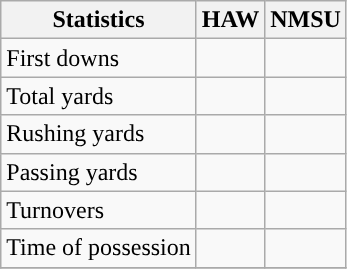<table class="wikitable" style="float: left;">
<tr>
<th>Statistics</th>
<th>HAW</th>
<th>NMSU</th>
</tr>
<tr>
<td>First downs</td>
<td></td>
<td></td>
</tr>
<tr>
<td>Total yards</td>
<td></td>
<td></td>
</tr>
<tr>
<td>Rushing yards</td>
<td></td>
<td></td>
</tr>
<tr>
<td>Passing yards</td>
<td></td>
<td></td>
</tr>
<tr>
<td>Turnovers</td>
<td></td>
<td></td>
</tr>
<tr>
<td>Time of possession</td>
<td></td>
<td></td>
</tr>
<tr>
</tr>
</table>
